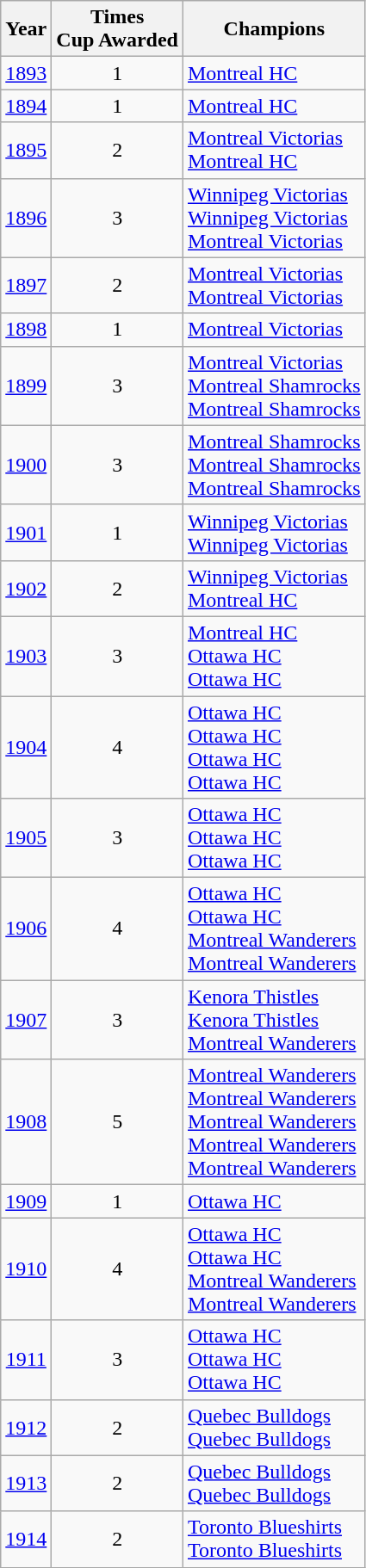<table class="wikitable">
<tr>
<th>Year</th>
<th>Times<br>Cup Awarded</th>
<th>Champions</th>
</tr>
<tr>
<td align=center><a href='#'>1893</a></td>
<td align=center>1</td>
<td><a href='#'>Montreal HC</a> </td>
</tr>
<tr>
<td align=center><a href='#'>1894</a></td>
<td align=center>1</td>
<td><a href='#'>Montreal HC</a> </td>
</tr>
<tr>
<td align=center><a href='#'>1895</a></td>
<td align=center>2</td>
<td><a href='#'>Montreal Victorias</a> <br><a href='#'>Montreal HC</a> </td>
</tr>
<tr>
<td align=center><a href='#'>1896</a></td>
<td align=center>3</td>
<td><a href='#'>Winnipeg Victorias</a> <br><a href='#'>Winnipeg Victorias</a> <br><a href='#'>Montreal Victorias</a> </td>
</tr>
<tr>
<td align=center><a href='#'>1897</a></td>
<td align=center>2</td>
<td><a href='#'>Montreal Victorias</a> <br><a href='#'>Montreal Victorias</a> </td>
</tr>
<tr>
<td align=center><a href='#'>1898</a></td>
<td align=center>1</td>
<td><a href='#'>Montreal Victorias</a> </td>
</tr>
<tr>
<td align=center><a href='#'>1899</a></td>
<td align=center>3</td>
<td><a href='#'>Montreal Victorias</a> <br><a href='#'>Montreal Shamrocks</a> <br><a href='#'>Montreal Shamrocks</a> </td>
</tr>
<tr>
<td align=center><a href='#'>1900</a></td>
<td align=center>3</td>
<td><a href='#'>Montreal Shamrocks</a> <br><a href='#'>Montreal Shamrocks</a> <br><a href='#'>Montreal Shamrocks</a> </td>
</tr>
<tr>
<td align=center><a href='#'>1901</a></td>
<td align=center>1</td>
<td><a href='#'>Winnipeg Victorias</a> <br><a href='#'>Winnipeg Victorias</a> </td>
</tr>
<tr>
<td align=center><a href='#'>1902</a></td>
<td align=center>2</td>
<td><a href='#'>Winnipeg Victorias</a> <br><a href='#'>Montreal HC</a> </td>
</tr>
<tr>
<td align=center><a href='#'>1903</a></td>
<td align=center>3</td>
<td><a href='#'>Montreal HC</a> <br><a href='#'>Ottawa HC</a> <br><a href='#'>Ottawa HC</a> </td>
</tr>
<tr>
<td align=center><a href='#'>1904</a></td>
<td align=center>4</td>
<td><a href='#'>Ottawa HC</a> <br><a href='#'>Ottawa HC</a> <br><a href='#'>Ottawa HC</a> <br><a href='#'>Ottawa HC</a> </td>
</tr>
<tr>
<td align=center><a href='#'>1905</a></td>
<td align=center>3</td>
<td><a href='#'>Ottawa HC</a> <br><a href='#'>Ottawa HC</a> <br><a href='#'>Ottawa HC</a> </td>
</tr>
<tr>
<td align=center><a href='#'>1906</a></td>
<td align=center>4</td>
<td><a href='#'>Ottawa HC</a> <br><a href='#'>Ottawa HC</a> <br><a href='#'>Montreal Wanderers</a> <br><a href='#'>Montreal Wanderers</a> </td>
</tr>
<tr>
<td align=center><a href='#'>1907</a></td>
<td align=center>3</td>
<td><a href='#'>Kenora Thistles</a> <br><a href='#'>Kenora Thistles</a> <br><a href='#'>Montreal Wanderers</a> </td>
</tr>
<tr>
<td align=center><a href='#'>1908</a></td>
<td align=center>5</td>
<td><a href='#'>Montreal Wanderers</a> <br><a href='#'>Montreal Wanderers</a> <br><a href='#'>Montreal Wanderers</a> <br><a href='#'>Montreal Wanderers</a> <br><a href='#'>Montreal Wanderers</a> </td>
</tr>
<tr>
<td align=center><a href='#'>1909</a></td>
<td align=center>1</td>
<td><a href='#'>Ottawa HC</a> </td>
</tr>
<tr>
<td align=center><a href='#'>1910</a></td>
<td align=center>4</td>
<td><a href='#'>Ottawa HC</a> <br><a href='#'>Ottawa HC</a> <br><a href='#'>Montreal Wanderers</a> <br><a href='#'>Montreal Wanderers</a> </td>
</tr>
<tr>
<td align=center><a href='#'>1911</a></td>
<td align=center>3</td>
<td><a href='#'>Ottawa HC</a> <br><a href='#'>Ottawa HC</a> <br><a href='#'>Ottawa HC</a> </td>
</tr>
<tr>
<td align=center><a href='#'>1912</a></td>
<td align=center>2</td>
<td><a href='#'>Quebec Bulldogs</a> <br><a href='#'>Quebec Bulldogs</a> </td>
</tr>
<tr>
<td align=center><a href='#'>1913</a></td>
<td align=center>2</td>
<td><a href='#'>Quebec Bulldogs</a> <br><a href='#'>Quebec Bulldogs</a> </td>
</tr>
<tr>
<td align=center><a href='#'>1914</a></td>
<td align=center>2</td>
<td><a href='#'>Toronto Blueshirts</a> <br><a href='#'>Toronto Blueshirts</a> </td>
</tr>
</table>
